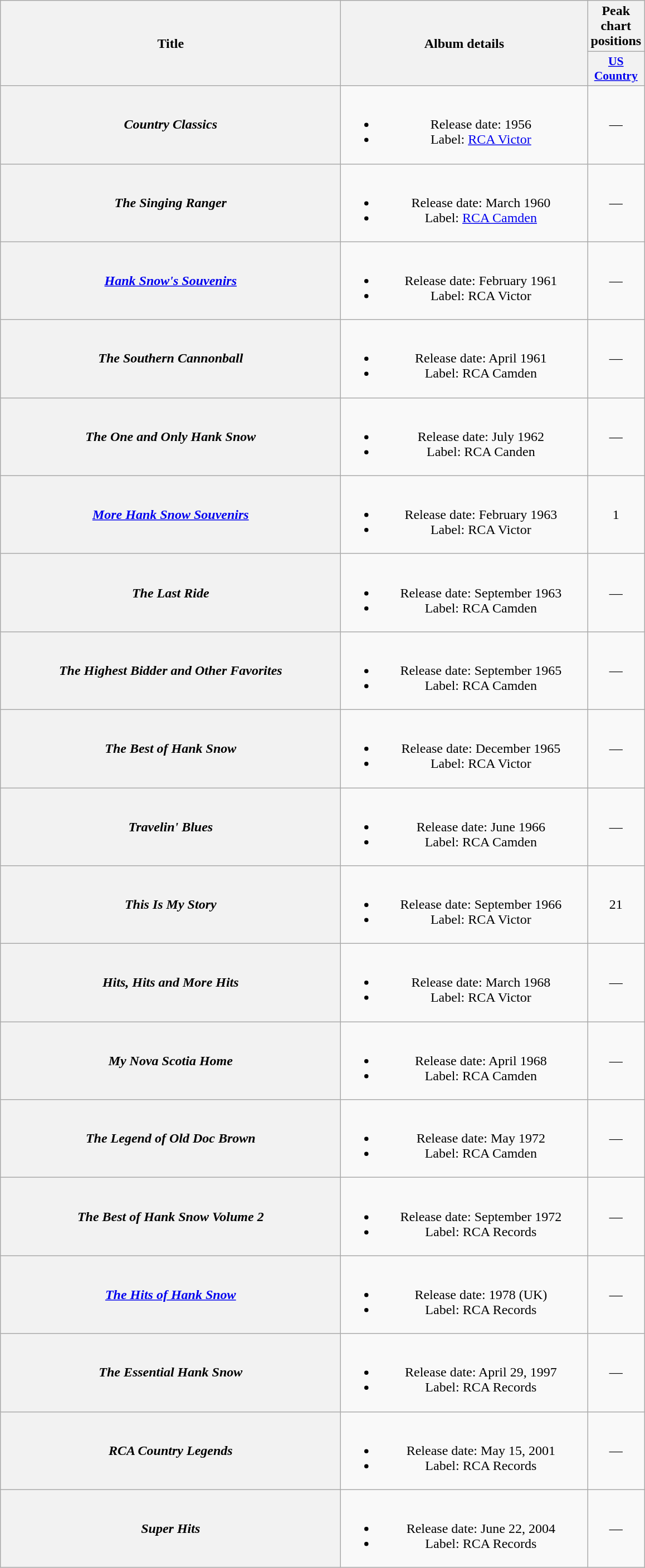<table class="wikitable plainrowheaders" style="text-align:center;">
<tr>
<th rowspan="2" style="width:25em;">Title</th>
<th rowspan="2" style="width:18em;">Album details</th>
<th colspan="1">Peak chart<br>positions</th>
</tr>
<tr>
<th style="width:4em;font-size:90%;"><a href='#'>US Country</a></th>
</tr>
<tr>
<th scope="row"><em>Country Classics</em></th>
<td><br><ul><li>Release date: 1956</li><li>Label: <a href='#'>RCA Victor</a></li></ul></td>
<td>—</td>
</tr>
<tr>
<th scope="row"><em>The Singing Ranger</em></th>
<td><br><ul><li>Release date: March 1960</li><li>Label: <a href='#'>RCA Camden</a></li></ul></td>
<td>—</td>
</tr>
<tr>
<th scope="row"><em><a href='#'>Hank Snow's Souvenirs</a></em></th>
<td><br><ul><li>Release date: February 1961</li><li>Label: RCA Victor</li></ul></td>
<td>—</td>
</tr>
<tr>
<th scope="row"><em>The Southern Cannonball</em></th>
<td><br><ul><li>Release date: April 1961</li><li>Label: RCA Camden</li></ul></td>
<td>—</td>
</tr>
<tr>
<th scope="row"><em>The One and Only Hank Snow</em></th>
<td><br><ul><li>Release date: July 1962</li><li>Label: RCA Canden</li></ul></td>
<td>—</td>
</tr>
<tr>
<th scope="row"><em><a href='#'>More Hank Snow Souvenirs</a></em></th>
<td><br><ul><li>Release date: February 1963</li><li>Label: RCA Victor</li></ul></td>
<td>1</td>
</tr>
<tr>
<th scope="row"><em>The Last Ride</em></th>
<td><br><ul><li>Release date: September 1963</li><li>Label: RCA Camden</li></ul></td>
<td>—</td>
</tr>
<tr>
<th scope="row"><em>The Highest Bidder and Other Favorites</em></th>
<td><br><ul><li>Release date: September 1965</li><li>Label: RCA Camden</li></ul></td>
<td>—</td>
</tr>
<tr>
<th scope="row"><em>The Best of Hank Snow</em></th>
<td><br><ul><li>Release date: December 1965</li><li>Label: RCA Victor</li></ul></td>
<td>—</td>
</tr>
<tr>
<th scope="row"><em>Travelin' Blues</em></th>
<td><br><ul><li>Release date: June 1966</li><li>Label: RCA Camden</li></ul></td>
<td>—</td>
</tr>
<tr>
<th scope="row"><em>This Is My Story</em></th>
<td><br><ul><li>Release date: September 1966</li><li>Label: RCA Victor</li></ul></td>
<td>21</td>
</tr>
<tr>
<th scope="row"><em>Hits, Hits and More Hits</em></th>
<td><br><ul><li>Release date: March 1968</li><li>Label: RCA Victor</li></ul></td>
<td>—</td>
</tr>
<tr>
<th scope="row"><em>My Nova Scotia Home</em></th>
<td><br><ul><li>Release date: April 1968</li><li>Label: RCA Camden</li></ul></td>
<td>—</td>
</tr>
<tr>
<th scope="row"><em>The Legend of Old Doc Brown</em></th>
<td><br><ul><li>Release date: May 1972</li><li>Label: RCA Camden</li></ul></td>
<td>—</td>
</tr>
<tr>
<th scope="row"><em>The Best of Hank Snow Volume 2</em></th>
<td><br><ul><li>Release date: September 1972</li><li>Label: RCA Records</li></ul></td>
<td>—</td>
</tr>
<tr>
<th scope="row"><em><a href='#'>The Hits of Hank Snow</a></em></th>
<td><br><ul><li>Release date: 1978 (UK)</li><li>Label: RCA Records</li></ul></td>
<td>—</td>
</tr>
<tr>
<th scope="row"><em>The Essential Hank Snow</em></th>
<td><br><ul><li>Release date: April 29, 1997</li><li>Label: RCA Records</li></ul></td>
<td>—</td>
</tr>
<tr>
<th scope="row"><em>RCA Country Legends</em></th>
<td><br><ul><li>Release date: May 15, 2001</li><li>Label: RCA Records</li></ul></td>
<td>—</td>
</tr>
<tr>
<th scope="row"><em>Super Hits</em></th>
<td><br><ul><li>Release date: June 22, 2004</li><li>Label: RCA Records</li></ul></td>
<td>—</td>
</tr>
</table>
